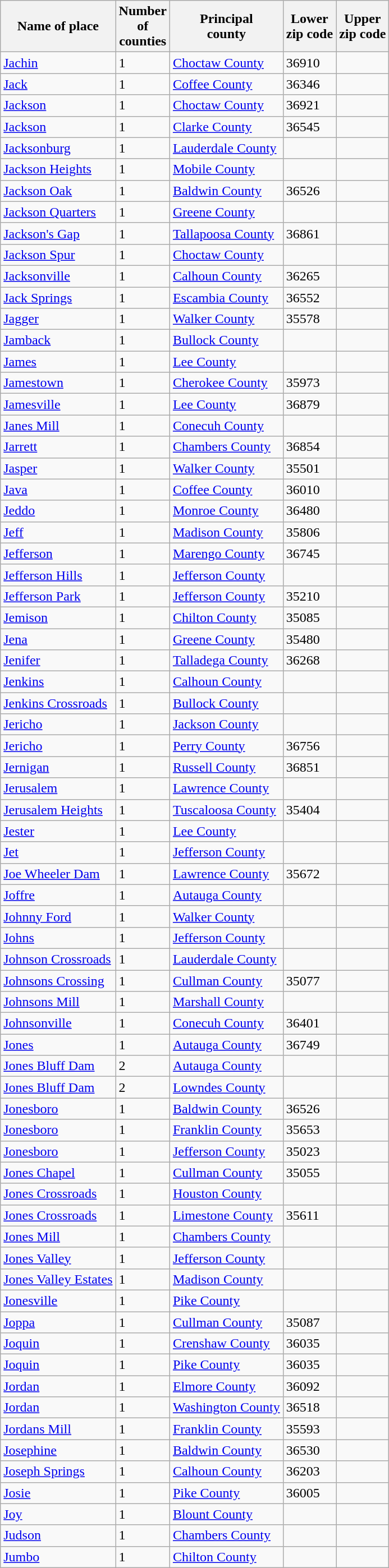<table class="wikitable">
<tr>
<th>Name of place</th>
<th>Number<br>of<br>counties</th>
<th>Principal<br>county</th>
<th>Lower <br>zip code</th>
<th>Upper <br>zip code</th>
</tr>
<tr>
<td><a href='#'>Jachin</a></td>
<td>1</td>
<td><a href='#'>Choctaw County</a></td>
<td>36910</td>
<td> </td>
</tr>
<tr>
<td><a href='#'>Jack</a></td>
<td>1</td>
<td><a href='#'>Coffee County</a></td>
<td>36346</td>
<td> </td>
</tr>
<tr>
<td><a href='#'>Jackson</a></td>
<td>1</td>
<td><a href='#'>Choctaw County</a></td>
<td>36921</td>
<td> </td>
</tr>
<tr>
<td><a href='#'>Jackson</a></td>
<td>1</td>
<td><a href='#'>Clarke County</a></td>
<td>36545</td>
<td> </td>
</tr>
<tr>
<td><a href='#'>Jacksonburg</a></td>
<td>1</td>
<td><a href='#'>Lauderdale County</a></td>
<td> </td>
<td> </td>
</tr>
<tr>
<td><a href='#'>Jackson Heights</a></td>
<td>1</td>
<td><a href='#'>Mobile County</a></td>
<td> </td>
<td> </td>
</tr>
<tr>
<td><a href='#'>Jackson Oak</a></td>
<td>1</td>
<td><a href='#'>Baldwin County</a></td>
<td>36526</td>
<td> </td>
</tr>
<tr>
<td><a href='#'>Jackson Quarters</a></td>
<td>1</td>
<td><a href='#'>Greene County</a></td>
<td> </td>
<td> </td>
</tr>
<tr>
<td><a href='#'>Jackson's Gap</a></td>
<td>1</td>
<td><a href='#'>Tallapoosa County</a></td>
<td>36861</td>
<td> </td>
</tr>
<tr>
<td><a href='#'>Jackson Spur</a></td>
<td>1</td>
<td><a href='#'>Choctaw County</a></td>
<td> </td>
<td> </td>
</tr>
<tr>
<td><a href='#'>Jacksonville</a></td>
<td>1</td>
<td><a href='#'>Calhoun County</a></td>
<td>36265</td>
<td> </td>
</tr>
<tr>
<td><a href='#'>Jack Springs</a></td>
<td>1</td>
<td><a href='#'>Escambia County</a></td>
<td>36552</td>
<td> </td>
</tr>
<tr>
<td><a href='#'>Jagger</a></td>
<td>1</td>
<td><a href='#'>Walker County</a></td>
<td>35578</td>
<td> </td>
</tr>
<tr>
<td><a href='#'>Jamback</a></td>
<td>1</td>
<td><a href='#'>Bullock County</a></td>
<td> </td>
<td> </td>
</tr>
<tr>
<td><a href='#'>James</a></td>
<td>1</td>
<td><a href='#'>Lee County</a></td>
<td> </td>
<td> </td>
</tr>
<tr>
<td><a href='#'>Jamestown</a></td>
<td>1</td>
<td><a href='#'>Cherokee County</a></td>
<td>35973</td>
<td> </td>
</tr>
<tr>
<td><a href='#'>Jamesville</a></td>
<td>1</td>
<td><a href='#'>Lee County</a></td>
<td>36879</td>
<td> </td>
</tr>
<tr>
<td><a href='#'>Janes Mill</a></td>
<td>1</td>
<td><a href='#'>Conecuh County</a></td>
<td> </td>
<td> </td>
</tr>
<tr>
<td><a href='#'>Jarrett</a></td>
<td>1</td>
<td><a href='#'>Chambers County</a></td>
<td>36854</td>
<td> </td>
</tr>
<tr>
<td><a href='#'>Jasper</a></td>
<td>1</td>
<td><a href='#'>Walker County</a></td>
<td>35501</td>
<td> </td>
</tr>
<tr>
<td><a href='#'>Java</a></td>
<td>1</td>
<td><a href='#'>Coffee County</a></td>
<td>36010</td>
<td> </td>
</tr>
<tr>
<td><a href='#'>Jeddo</a></td>
<td>1</td>
<td><a href='#'>Monroe County</a></td>
<td>36480</td>
<td> </td>
</tr>
<tr>
<td><a href='#'>Jeff</a></td>
<td>1</td>
<td><a href='#'>Madison County</a></td>
<td>35806</td>
<td> </td>
</tr>
<tr>
<td><a href='#'>Jefferson</a></td>
<td>1</td>
<td><a href='#'>Marengo County</a></td>
<td>36745</td>
<td> </td>
</tr>
<tr>
<td><a href='#'>Jefferson Hills</a></td>
<td>1</td>
<td><a href='#'>Jefferson County</a></td>
<td> </td>
<td> </td>
</tr>
<tr>
<td><a href='#'>Jefferson Park</a></td>
<td>1</td>
<td><a href='#'>Jefferson County</a></td>
<td>35210</td>
<td> </td>
</tr>
<tr>
<td><a href='#'>Jemison</a></td>
<td>1</td>
<td><a href='#'>Chilton County</a></td>
<td>35085</td>
<td> </td>
</tr>
<tr>
<td><a href='#'>Jena</a></td>
<td>1</td>
<td><a href='#'>Greene County</a></td>
<td>35480</td>
<td> </td>
</tr>
<tr>
<td><a href='#'>Jenifer</a></td>
<td>1</td>
<td><a href='#'>Talladega County</a></td>
<td>36268</td>
<td> </td>
</tr>
<tr>
<td><a href='#'>Jenkins</a></td>
<td>1</td>
<td><a href='#'>Calhoun County</a></td>
<td> </td>
<td> </td>
</tr>
<tr>
<td><a href='#'>Jenkins Crossroads</a></td>
<td>1</td>
<td><a href='#'>Bullock County</a></td>
<td> </td>
<td> </td>
</tr>
<tr>
<td><a href='#'>Jericho</a></td>
<td>1</td>
<td><a href='#'>Jackson County</a></td>
<td> </td>
<td> </td>
</tr>
<tr>
<td><a href='#'>Jericho</a></td>
<td>1</td>
<td><a href='#'>Perry County</a></td>
<td>36756</td>
<td> </td>
</tr>
<tr>
<td><a href='#'>Jernigan</a></td>
<td>1</td>
<td><a href='#'>Russell County</a></td>
<td>36851</td>
<td> </td>
</tr>
<tr>
<td><a href='#'>Jerusalem</a></td>
<td>1</td>
<td><a href='#'>Lawrence County</a></td>
<td> </td>
<td> </td>
</tr>
<tr>
<td><a href='#'>Jerusalem Heights</a></td>
<td>1</td>
<td><a href='#'>Tuscaloosa County</a></td>
<td>35404</td>
<td> </td>
</tr>
<tr>
<td><a href='#'>Jester</a></td>
<td>1</td>
<td><a href='#'>Lee County</a></td>
<td> </td>
<td> </td>
</tr>
<tr>
<td><a href='#'>Jet</a></td>
<td>1</td>
<td><a href='#'>Jefferson County</a></td>
<td> </td>
<td> </td>
</tr>
<tr>
<td><a href='#'>Joe Wheeler Dam</a></td>
<td>1</td>
<td><a href='#'>Lawrence County</a></td>
<td>35672</td>
<td> </td>
</tr>
<tr>
<td><a href='#'>Joffre</a></td>
<td>1</td>
<td><a href='#'>Autauga County</a></td>
<td> </td>
<td> </td>
</tr>
<tr>
<td><a href='#'>Johnny Ford</a></td>
<td>1</td>
<td><a href='#'>Walker County</a></td>
<td> </td>
<td> </td>
</tr>
<tr>
<td><a href='#'>Johns</a></td>
<td>1</td>
<td><a href='#'>Jefferson County</a></td>
<td> </td>
<td> </td>
</tr>
<tr>
<td><a href='#'>Johnson Crossroads</a></td>
<td>1</td>
<td><a href='#'>Lauderdale County</a></td>
<td> </td>
<td> </td>
</tr>
<tr>
<td><a href='#'>Johnsons Crossing</a></td>
<td>1</td>
<td><a href='#'>Cullman County</a></td>
<td>35077</td>
<td> </td>
</tr>
<tr>
<td><a href='#'>Johnsons Mill</a></td>
<td>1</td>
<td><a href='#'>Marshall County</a></td>
<td> </td>
<td> </td>
</tr>
<tr>
<td><a href='#'>Johnsonville</a></td>
<td>1</td>
<td><a href='#'>Conecuh County</a></td>
<td>36401</td>
<td> </td>
</tr>
<tr>
<td><a href='#'>Jones</a></td>
<td>1</td>
<td><a href='#'>Autauga County</a></td>
<td>36749</td>
<td> </td>
</tr>
<tr>
<td><a href='#'>Jones Bluff Dam</a></td>
<td>2</td>
<td><a href='#'>Autauga County</a></td>
<td> </td>
<td> </td>
</tr>
<tr>
<td><a href='#'>Jones Bluff Dam</a></td>
<td>2</td>
<td><a href='#'>Lowndes County</a></td>
<td> </td>
<td> </td>
</tr>
<tr>
<td><a href='#'>Jonesboro</a></td>
<td>1</td>
<td><a href='#'>Baldwin County</a></td>
<td>36526</td>
<td> </td>
</tr>
<tr>
<td><a href='#'>Jonesboro</a></td>
<td>1</td>
<td><a href='#'>Franklin County</a></td>
<td>35653</td>
<td> </td>
</tr>
<tr>
<td><a href='#'>Jonesboro</a></td>
<td>1</td>
<td><a href='#'>Jefferson County</a></td>
<td>35023</td>
<td> </td>
</tr>
<tr>
<td><a href='#'>Jones Chapel</a></td>
<td>1</td>
<td><a href='#'>Cullman County</a></td>
<td>35055</td>
<td> </td>
</tr>
<tr>
<td><a href='#'>Jones Crossroads</a></td>
<td>1</td>
<td><a href='#'>Houston County</a></td>
<td> </td>
<td> </td>
</tr>
<tr>
<td><a href='#'>Jones Crossroads</a></td>
<td>1</td>
<td><a href='#'>Limestone County</a></td>
<td>35611</td>
<td> </td>
</tr>
<tr>
<td><a href='#'>Jones Mill</a></td>
<td>1</td>
<td><a href='#'>Chambers County</a></td>
<td> </td>
<td> </td>
</tr>
<tr>
<td><a href='#'>Jones Valley</a></td>
<td>1</td>
<td><a href='#'>Jefferson County</a></td>
<td> </td>
<td> </td>
</tr>
<tr>
<td><a href='#'>Jones Valley Estates</a></td>
<td>1</td>
<td><a href='#'>Madison County</a></td>
<td> </td>
<td> </td>
</tr>
<tr>
<td><a href='#'>Jonesville</a></td>
<td>1</td>
<td><a href='#'>Pike County</a></td>
<td> </td>
<td> </td>
</tr>
<tr>
<td><a href='#'>Joppa</a></td>
<td>1</td>
<td><a href='#'>Cullman County</a></td>
<td>35087</td>
<td> </td>
</tr>
<tr>
<td><a href='#'>Joquin</a></td>
<td>1</td>
<td><a href='#'>Crenshaw County</a></td>
<td>36035</td>
<td> </td>
</tr>
<tr>
<td><a href='#'>Joquin</a></td>
<td>1</td>
<td><a href='#'>Pike County</a></td>
<td>36035</td>
<td> </td>
</tr>
<tr>
<td><a href='#'>Jordan</a></td>
<td>1</td>
<td><a href='#'>Elmore County</a></td>
<td>36092</td>
<td> </td>
</tr>
<tr>
<td><a href='#'>Jordan</a></td>
<td>1</td>
<td><a href='#'>Washington County</a></td>
<td>36518</td>
<td> </td>
</tr>
<tr>
<td><a href='#'>Jordans Mill</a></td>
<td>1</td>
<td><a href='#'>Franklin County</a></td>
<td>35593</td>
<td> </td>
</tr>
<tr>
<td><a href='#'>Josephine</a></td>
<td>1</td>
<td><a href='#'>Baldwin County</a></td>
<td>36530</td>
<td> </td>
</tr>
<tr>
<td><a href='#'>Joseph Springs</a></td>
<td>1</td>
<td><a href='#'>Calhoun County</a></td>
<td>36203</td>
<td> </td>
</tr>
<tr>
<td><a href='#'>Josie</a></td>
<td>1</td>
<td><a href='#'>Pike County</a></td>
<td>36005</td>
<td> </td>
</tr>
<tr>
<td><a href='#'>Joy</a></td>
<td>1</td>
<td><a href='#'>Blount County</a></td>
<td> </td>
<td> </td>
</tr>
<tr>
<td><a href='#'>Judson</a></td>
<td>1</td>
<td><a href='#'>Chambers County</a></td>
<td> </td>
<td> </td>
</tr>
<tr>
<td><a href='#'>Jumbo</a></td>
<td>1</td>
<td><a href='#'>Chilton County</a></td>
<td> </td>
<td> </td>
</tr>
</table>
